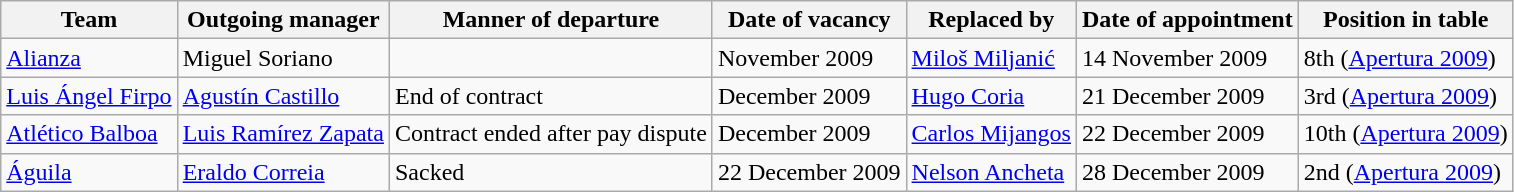<table class="wikitable sortable">
<tr>
<th>Team</th>
<th>Outgoing manager</th>
<th>Manner of departure</th>
<th>Date of vacancy</th>
<th>Replaced by</th>
<th>Date of appointment</th>
<th>Position in table</th>
</tr>
<tr>
<td><a href='#'>Alianza</a></td>
<td> Miguel Soriano</td>
<td></td>
<td>November 2009</td>
<td> <a href='#'>Miloš Miljanić</a></td>
<td>14 November 2009</td>
<td>8th (<a href='#'>Apertura 2009</a>)</td>
</tr>
<tr>
<td><a href='#'>Luis Ángel Firpo</a></td>
<td> <a href='#'>Agustín Castillo</a></td>
<td>End of contract</td>
<td>December 2009</td>
<td> <a href='#'>Hugo Coria</a></td>
<td>21 December 2009</td>
<td>3rd (<a href='#'>Apertura 2009</a>)</td>
</tr>
<tr>
<td><a href='#'>Atlético Balboa</a></td>
<td> <a href='#'>Luis Ramírez Zapata</a></td>
<td>Contract ended after pay dispute</td>
<td>December 2009</td>
<td> <a href='#'>Carlos Mijangos</a></td>
<td>22 December 2009</td>
<td>10th (<a href='#'>Apertura 2009</a>)</td>
</tr>
<tr>
<td><a href='#'>Águila</a></td>
<td> <a href='#'>Eraldo Correia</a></td>
<td>Sacked</td>
<td>22 December 2009</td>
<td> <a href='#'>Nelson Ancheta</a></td>
<td>28 December 2009</td>
<td>2nd (<a href='#'>Apertura 2009</a>)</td>
</tr>
</table>
